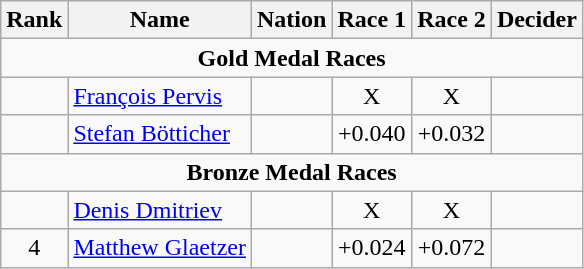<table class="wikitable" style="text-align:center">
<tr>
<th>Rank</th>
<th>Name</th>
<th>Nation</th>
<th>Race 1</th>
<th>Race 2</th>
<th>Decider</th>
</tr>
<tr>
<td colspan=6><strong>Gold Medal Races</strong></td>
</tr>
<tr>
<td></td>
<td align=left><a href='#'>François Pervis</a></td>
<td align=left></td>
<td>X</td>
<td>X</td>
<td></td>
</tr>
<tr>
<td></td>
<td align=left><a href='#'>Stefan Bötticher</a></td>
<td align=left></td>
<td>+0.040</td>
<td>+0.032</td>
<td></td>
</tr>
<tr>
<td colspan=6><strong>Bronze Medal Races</strong></td>
</tr>
<tr>
<td></td>
<td align=left><a href='#'>Denis Dmitriev</a></td>
<td align=left></td>
<td>X</td>
<td>X</td>
<td></td>
</tr>
<tr>
<td>4</td>
<td align=left><a href='#'>Matthew Glaetzer</a></td>
<td align=left></td>
<td>+0.024</td>
<td>+0.072</td>
<td></td>
</tr>
</table>
